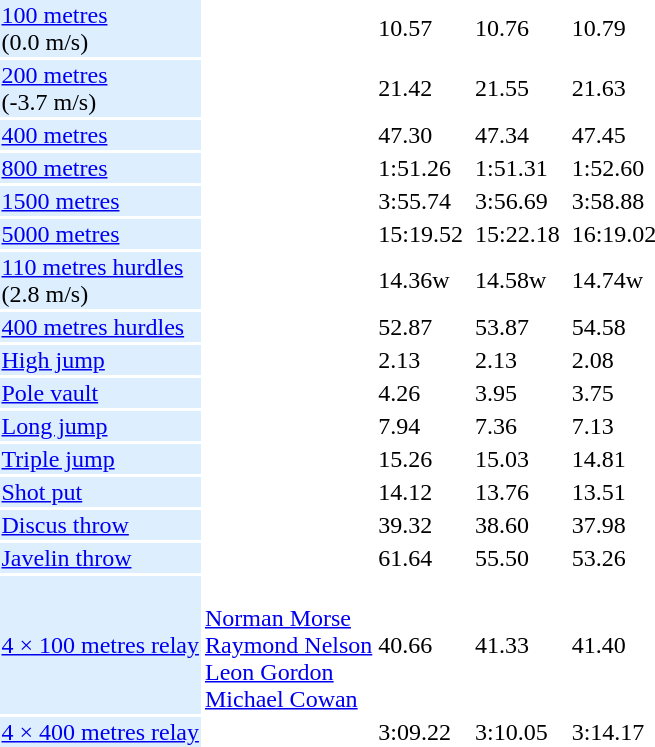<table>
<tr>
<td bgcolor = DDEEFF><a href='#'>100 metres</a> <br> (0.0 m/s)</td>
<td></td>
<td>10.57</td>
<td></td>
<td>10.76</td>
<td></td>
<td>10.79</td>
</tr>
<tr>
<td bgcolor = DDEEFF><a href='#'>200 metres</a> <br> (-3.7 m/s)</td>
<td></td>
<td>21.42</td>
<td></td>
<td>21.55</td>
<td></td>
<td>21.63</td>
</tr>
<tr>
<td bgcolor = DDEEFF><a href='#'>400 metres</a></td>
<td></td>
<td>47.30</td>
<td></td>
<td>47.34</td>
<td></td>
<td>47.45</td>
</tr>
<tr>
<td bgcolor = DDEEFF><a href='#'>800 metres</a></td>
<td></td>
<td>1:51.26</td>
<td></td>
<td>1:51.31</td>
<td></td>
<td>1:52.60</td>
</tr>
<tr>
<td bgcolor = DDEEFF><a href='#'>1500 metres</a></td>
<td></td>
<td>3:55.74</td>
<td></td>
<td>3:56.69</td>
<td></td>
<td>3:58.88</td>
</tr>
<tr>
<td bgcolor = DDEEFF><a href='#'>5000 metres</a></td>
<td></td>
<td>15:19.52</td>
<td></td>
<td>15:22.18</td>
<td></td>
<td>16:19.02</td>
</tr>
<tr>
<td bgcolor = DDEEFF><a href='#'>110 metres hurdles</a> <br> (2.8 m/s)</td>
<td></td>
<td>14.36w</td>
<td></td>
<td>14.58w</td>
<td></td>
<td>14.74w</td>
</tr>
<tr>
<td bgcolor = DDEEFF><a href='#'>400 metres hurdles</a></td>
<td></td>
<td>52.87</td>
<td></td>
<td>53.87</td>
<td></td>
<td>54.58</td>
</tr>
<tr>
<td bgcolor = DDEEFF><a href='#'>High jump</a></td>
<td></td>
<td>2.13</td>
<td></td>
<td>2.13</td>
<td></td>
<td>2.08</td>
</tr>
<tr>
<td bgcolor = DDEEFF><a href='#'>Pole vault</a></td>
<td></td>
<td>4.26</td>
<td></td>
<td>3.95</td>
<td></td>
<td>3.75</td>
</tr>
<tr>
<td bgcolor = DDEEFF><a href='#'>Long jump</a></td>
<td></td>
<td>7.94</td>
<td></td>
<td>7.36</td>
<td></td>
<td>7.13</td>
</tr>
<tr>
<td bgcolor = DDEEFF><a href='#'>Triple jump</a></td>
<td></td>
<td>15.26</td>
<td></td>
<td>15.03</td>
<td></td>
<td>14.81</td>
</tr>
<tr>
<td bgcolor = DDEEFF><a href='#'>Shot put</a></td>
<td></td>
<td>14.12</td>
<td></td>
<td>13.76</td>
<td></td>
<td>13.51</td>
</tr>
<tr>
<td bgcolor = DDEEFF><a href='#'>Discus throw</a></td>
<td></td>
<td>39.32</td>
<td></td>
<td>38.60</td>
<td></td>
<td>37.98</td>
</tr>
<tr>
<td bgcolor = DDEEFF><a href='#'>Javelin throw</a></td>
<td></td>
<td>61.64</td>
<td></td>
<td>55.50</td>
<td></td>
<td>53.26</td>
</tr>
<tr>
<td bgcolor = DDEEFF><a href='#'>4 × 100 metres relay</a></td>
<td> <br> <a href='#'>Norman Morse</a> <br> <a href='#'>Raymond Nelson</a> <br> <a href='#'>Leon Gordon</a> <br> <a href='#'>Michael Cowan</a></td>
<td>40.66</td>
<td></td>
<td>41.33</td>
<td></td>
<td>41.40</td>
</tr>
<tr>
<td bgcolor = DDEEFF><a href='#'>4 × 400 metres relay</a></td>
<td></td>
<td>3:09.22</td>
<td></td>
<td>3:10.05</td>
<td></td>
<td>3:14.17</td>
</tr>
</table>
